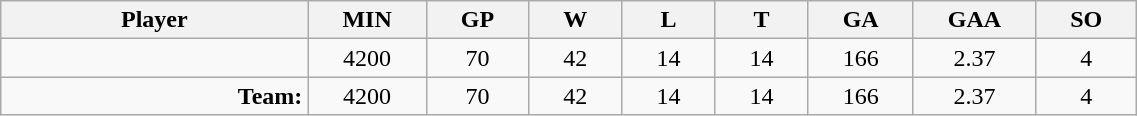<table class="wikitable sortable" width="60%">
<tr>
<th bgcolor="#DDDDFF" width="10%">Player</th>
<th width="3%" bgcolor="#DDDDFF" title="Minutes played">MIN</th>
<th width="3%" bgcolor="#DDDDFF" title="Games played in">GP</th>
<th width="3%" bgcolor="#DDDDFF" title="Games played in">W</th>
<th width="3%" bgcolor="#DDDDFF"title="Games played in">L</th>
<th width="3%" bgcolor="#DDDDFF" title="Ties">T</th>
<th width="3%" bgcolor="#DDDDFF" title="Goals against">GA</th>
<th width="3%" bgcolor="#DDDDFF" title="Goals against average">GAA</th>
<th width="3%" bgcolor="#DDDDFF"title="Shut-outs">SO</th>
</tr>
<tr align="center">
<td align="right"></td>
<td>4200</td>
<td>70</td>
<td>42</td>
<td>14</td>
<td>14</td>
<td>166</td>
<td>2.37</td>
<td>4</td>
</tr>
<tr align="center">
<td align="right"><strong>Team:</strong></td>
<td>4200</td>
<td>70</td>
<td>42</td>
<td>14</td>
<td>14</td>
<td>166</td>
<td>2.37</td>
<td>4</td>
</tr>
</table>
